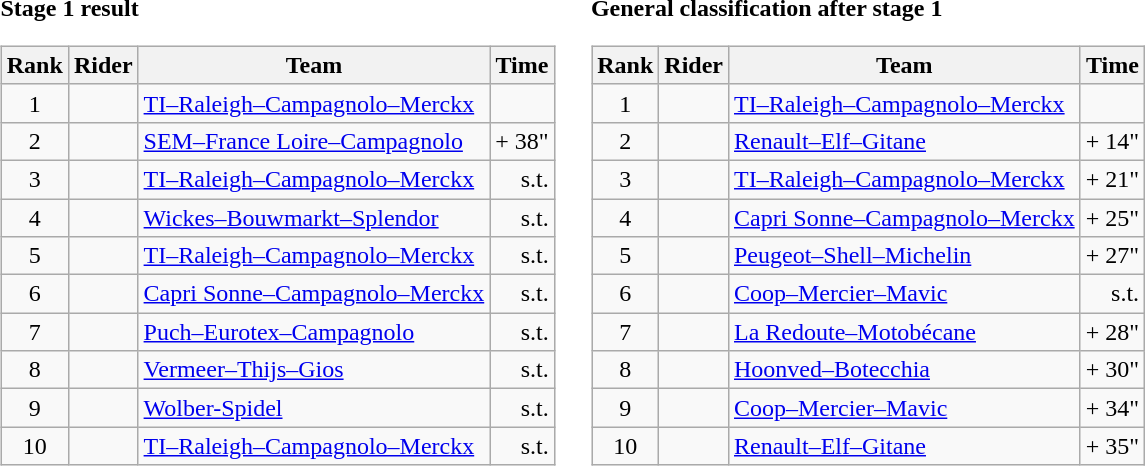<table>
<tr>
<td><strong>Stage 1 result</strong><br><table class="wikitable">
<tr>
<th scope="col">Rank</th>
<th scope="col">Rider</th>
<th scope="col">Team</th>
<th scope="col">Time</th>
</tr>
<tr>
<td style="text-align:center;">1</td>
<td></td>
<td><a href='#'>TI–Raleigh–Campagnolo–Merckx</a></td>
<td style="text-align:right;"></td>
</tr>
<tr>
<td style="text-align:center;">2</td>
<td></td>
<td><a href='#'>SEM–France Loire–Campagnolo</a></td>
<td style="text-align:right;">+ 38"</td>
</tr>
<tr>
<td style="text-align:center;">3</td>
<td></td>
<td><a href='#'>TI–Raleigh–Campagnolo–Merckx</a></td>
<td style="text-align:right;">s.t.</td>
</tr>
<tr>
<td style="text-align:center;">4</td>
<td></td>
<td><a href='#'>Wickes–Bouwmarkt–Splendor</a></td>
<td style="text-align:right;">s.t.</td>
</tr>
<tr>
<td style="text-align:center;">5</td>
<td></td>
<td><a href='#'>TI–Raleigh–Campagnolo–Merckx</a></td>
<td style="text-align:right;">s.t.</td>
</tr>
<tr>
<td style="text-align:center;">6</td>
<td></td>
<td><a href='#'>Capri Sonne–Campagnolo–Merckx</a></td>
<td style="text-align:right;">s.t.</td>
</tr>
<tr>
<td style="text-align:center;">7</td>
<td></td>
<td><a href='#'>Puch–Eurotex–Campagnolo</a></td>
<td style="text-align:right;">s.t.</td>
</tr>
<tr>
<td style="text-align:center;">8</td>
<td></td>
<td><a href='#'>Vermeer–Thijs–Gios</a></td>
<td style="text-align:right;">s.t.</td>
</tr>
<tr>
<td style="text-align:center;">9</td>
<td></td>
<td><a href='#'>Wolber-Spidel</a></td>
<td style="text-align:right;">s.t.</td>
</tr>
<tr>
<td style="text-align:center;">10</td>
<td></td>
<td><a href='#'>TI–Raleigh–Campagnolo–Merckx</a></td>
<td style="text-align:right;">s.t.</td>
</tr>
</table>
</td>
<td></td>
<td><strong>General classification after stage 1</strong><br><table class="wikitable">
<tr>
<th scope="col">Rank</th>
<th scope="col">Rider</th>
<th scope="col">Team</th>
<th scope="col">Time</th>
</tr>
<tr>
<td style="text-align:center;">1</td>
<td> </td>
<td><a href='#'>TI–Raleigh–Campagnolo–Merckx</a></td>
<td style="text-align:right;"></td>
</tr>
<tr>
<td style="text-align:center;">2</td>
<td></td>
<td><a href='#'>Renault–Elf–Gitane</a></td>
<td style="text-align:right;">+ 14"</td>
</tr>
<tr>
<td style="text-align:center;">3</td>
<td></td>
<td><a href='#'>TI–Raleigh–Campagnolo–Merckx</a></td>
<td style="text-align:right;">+ 21"</td>
</tr>
<tr>
<td style="text-align:center;">4</td>
<td></td>
<td><a href='#'>Capri Sonne–Campagnolo–Merckx</a></td>
<td style="text-align:right;">+ 25"</td>
</tr>
<tr>
<td style="text-align:center;">5</td>
<td></td>
<td><a href='#'>Peugeot–Shell–Michelin</a></td>
<td style="text-align:right;">+ 27"</td>
</tr>
<tr>
<td style="text-align:center;">6</td>
<td></td>
<td><a href='#'>Coop–Mercier–Mavic</a></td>
<td style="text-align:right;">s.t.</td>
</tr>
<tr>
<td style="text-align:center;">7</td>
<td></td>
<td><a href='#'>La Redoute–Motobécane</a></td>
<td style="text-align:right;">+ 28"</td>
</tr>
<tr>
<td style="text-align:center;">8</td>
<td></td>
<td><a href='#'>Hoonved–Botecchia</a></td>
<td style="text-align:right;">+ 30"</td>
</tr>
<tr>
<td style="text-align:center;">9</td>
<td></td>
<td><a href='#'>Coop–Mercier–Mavic</a></td>
<td style="text-align:right;">+ 34"</td>
</tr>
<tr>
<td style="text-align:center;">10</td>
<td></td>
<td><a href='#'>Renault–Elf–Gitane</a></td>
<td style="text-align:right;">+ 35"</td>
</tr>
</table>
</td>
</tr>
</table>
